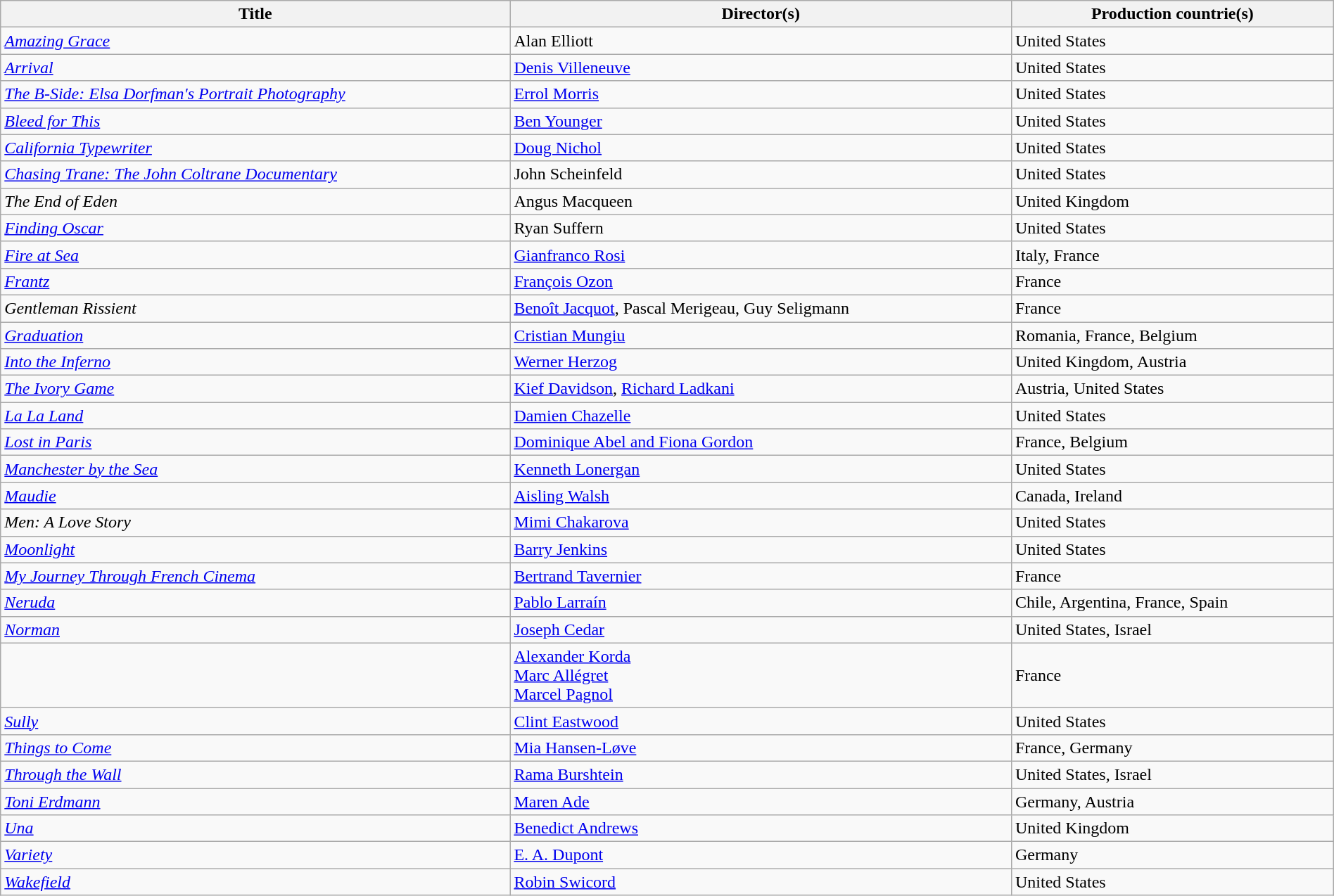<table class="sortable wikitable" style="width:100%; margin-bottom:4px" cellpadding="5">
<tr>
<th scope="col">Title</th>
<th scope="col">Director(s)</th>
<th scope="col">Production countrie(s)</th>
</tr>
<tr>
<td><em><a href='#'>Amazing Grace</a></em></td>
<td>Alan Elliott</td>
<td>United States</td>
</tr>
<tr>
<td><em><a href='#'>Arrival</a></em></td>
<td><a href='#'>Denis Villeneuve</a></td>
<td>United States</td>
</tr>
<tr>
<td><em><a href='#'>The B-Side: Elsa Dorfman's Portrait Photography</a></em></td>
<td><a href='#'>Errol Morris</a></td>
<td>United States</td>
</tr>
<tr>
<td><em><a href='#'>Bleed for This</a></em></td>
<td><a href='#'>Ben Younger</a></td>
<td>United States</td>
</tr>
<tr>
<td><em><a href='#'>California Typewriter</a></em></td>
<td><a href='#'>Doug Nichol</a></td>
<td>United States</td>
</tr>
<tr>
<td><em><a href='#'>Chasing Trane: The John Coltrane Documentary</a></em></td>
<td>John Scheinfeld</td>
<td>United States</td>
</tr>
<tr>
<td><em>The End of Eden</em></td>
<td>Angus Macqueen</td>
<td>United Kingdom</td>
</tr>
<tr>
<td><em><a href='#'>Finding Oscar</a></em></td>
<td>Ryan Suffern</td>
<td>United States</td>
</tr>
<tr>
<td><em><a href='#'>Fire at Sea</a></em></td>
<td><a href='#'>Gianfranco Rosi</a></td>
<td>Italy, France</td>
</tr>
<tr>
<td><em><a href='#'>Frantz</a></em></td>
<td><a href='#'>François Ozon</a></td>
<td>France</td>
</tr>
<tr>
<td><em>Gentleman Rissient</em></td>
<td><a href='#'>Benoît Jacquot</a>, Pascal Merigeau, Guy Seligmann</td>
<td>France</td>
</tr>
<tr>
<td><em><a href='#'>Graduation</a></em></td>
<td><a href='#'>Cristian Mungiu</a></td>
<td>Romania, France, Belgium</td>
</tr>
<tr>
<td><em><a href='#'>Into the Inferno</a></em></td>
<td><a href='#'>Werner Herzog</a></td>
<td>United Kingdom, Austria</td>
</tr>
<tr>
<td><em><a href='#'>The Ivory Game</a></em></td>
<td><a href='#'>Kief Davidson</a>, <a href='#'>Richard Ladkani</a></td>
<td>Austria, United States</td>
</tr>
<tr>
<td><em><a href='#'>La La Land</a></em></td>
<td><a href='#'>Damien Chazelle</a></td>
<td>United States</td>
</tr>
<tr>
<td><em><a href='#'>Lost in Paris</a></em></td>
<td><a href='#'>Dominique Abel and Fiona Gordon</a></td>
<td>France, Belgium</td>
</tr>
<tr>
<td><em><a href='#'>Manchester by the Sea</a></em></td>
<td><a href='#'>Kenneth Lonergan</a></td>
<td>United States</td>
</tr>
<tr>
<td><em><a href='#'>Maudie</a></em></td>
<td><a href='#'>Aisling Walsh</a></td>
<td>Canada, Ireland</td>
</tr>
<tr>
<td><em>Men: A Love Story</em></td>
<td><a href='#'>Mimi Chakarova</a></td>
<td>United States</td>
</tr>
<tr>
<td><em><a href='#'>Moonlight</a></em></td>
<td><a href='#'>Barry Jenkins</a></td>
<td>United States</td>
</tr>
<tr>
<td><em><a href='#'>My Journey Through French Cinema</a></em></td>
<td><a href='#'>Bertrand Tavernier</a></td>
<td>France</td>
</tr>
<tr>
<td><em><a href='#'>Neruda</a></em></td>
<td><a href='#'>Pablo Larraín</a></td>
<td>Chile, Argentina, France, Spain</td>
</tr>
<tr>
<td><em><a href='#'>Norman</a></em></td>
<td><a href='#'>Joseph Cedar</a></td>
<td>United States, Israel</td>
</tr>
<tr>
<td></td>
<td><a href='#'>Alexander Korda</a><br><a href='#'>Marc Allégret</a><br><a href='#'>Marcel Pagnol</a></td>
<td>France</td>
</tr>
<tr>
<td><em><a href='#'>Sully</a></em></td>
<td><a href='#'>Clint Eastwood</a></td>
<td>United States</td>
</tr>
<tr>
<td><em><a href='#'>Things to Come</a></em></td>
<td><a href='#'>Mia Hansen-Løve</a></td>
<td>France, Germany</td>
</tr>
<tr>
<td><em><a href='#'>Through the Wall</a></em></td>
<td><a href='#'>Rama Burshtein</a></td>
<td>United States, Israel</td>
</tr>
<tr>
<td><em><a href='#'>Toni Erdmann</a></em></td>
<td><a href='#'>Maren Ade</a></td>
<td>Germany, Austria</td>
</tr>
<tr>
<td><em><a href='#'>Una</a></em></td>
<td><a href='#'>Benedict Andrews</a></td>
<td>United Kingdom</td>
</tr>
<tr>
<td><em><a href='#'>Variety</a></em></td>
<td><a href='#'>E. A. Dupont</a></td>
<td>Germany</td>
</tr>
<tr>
<td><em><a href='#'>Wakefield</a></em></td>
<td><a href='#'>Robin Swicord</a></td>
<td>United States</td>
</tr>
</table>
